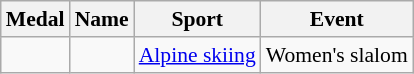<table class="wikitable sortable" style="font-size:90%">
<tr>
<th>Medal</th>
<th>Name</th>
<th>Sport</th>
<th>Event</th>
</tr>
<tr>
<td></td>
<td></td>
<td><a href='#'>Alpine skiing</a></td>
<td>Women's slalom</td>
</tr>
</table>
